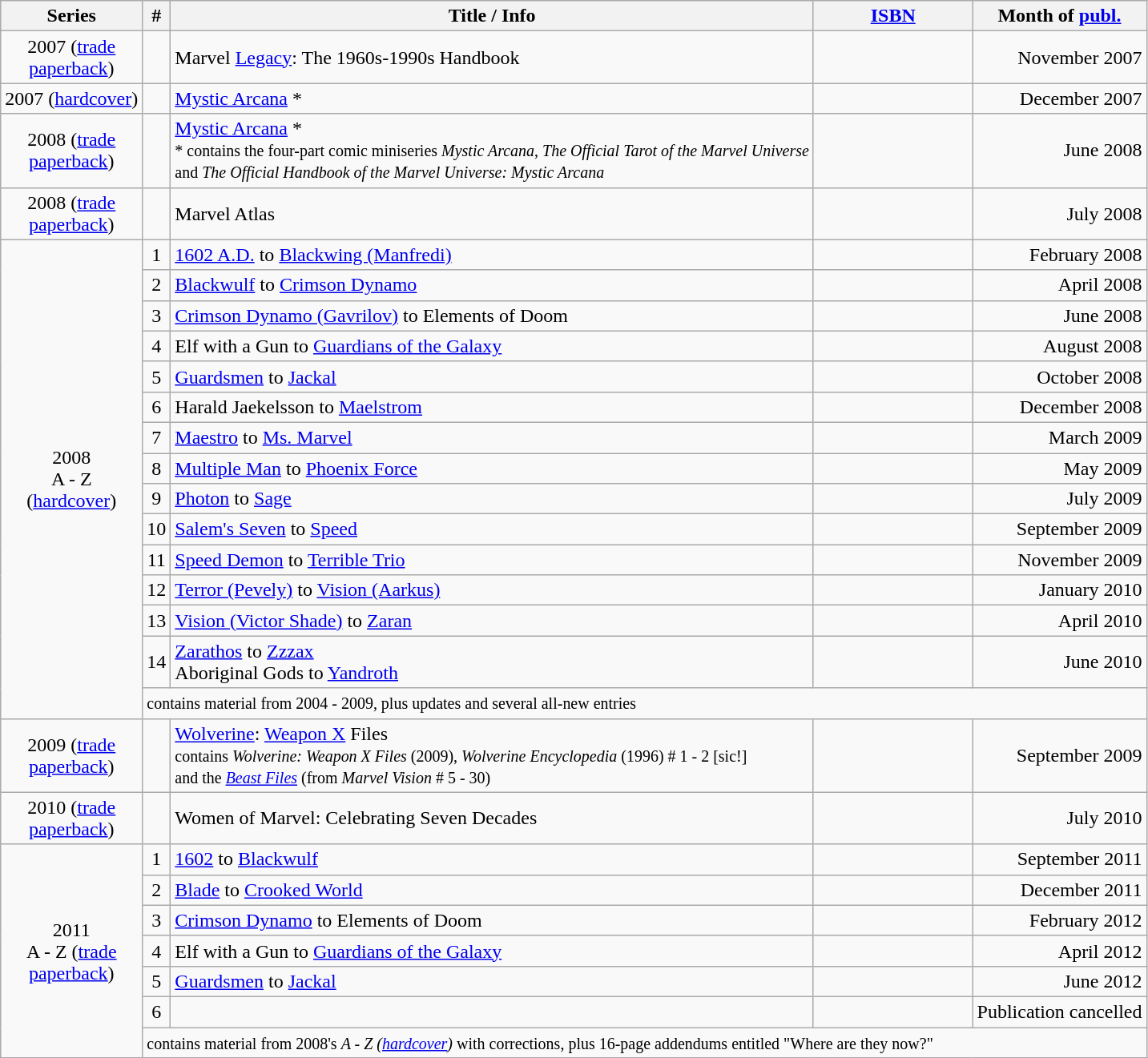<table class="wikitable">
<tr>
<th width="80">Series</th>
<th>#</th>
<th>Title / Info</th>
<th width="125"><a href='#'>ISBN</a></th>
<th>Month of <a href='#'>publ.</a></th>
</tr>
<tr align="center">
<td>2007 (<a href='#'>trade paperback</a>)</td>
<td></td>
<td align="left">Marvel <a href='#'>Legacy</a>: The 1960s-1990s Handbook</td>
<td></td>
<td align="right">November 2007</td>
</tr>
<tr align="center">
<td>2007 (<a href='#'>hardcover</a>)</td>
<td></td>
<td align="left"><a href='#'>Mystic Arcana</a> *</td>
<td></td>
<td align="right">December 2007</td>
</tr>
<tr align="center">
<td>2008 (<a href='#'>trade paperback</a>)</td>
<td></td>
<td align="left"><a href='#'>Mystic Arcana</a> *<br><small>* contains the four-part comic miniseries <em>Mystic Arcana</em>, <em>The Official Tarot of the Marvel Universe</em><br> and <em>The Official Handbook of the Marvel Universe: Mystic Arcana</em></small></td>
<td></td>
<td align="right">June 2008</td>
</tr>
<tr align="center">
<td>2008 (<a href='#'>trade paperback</a>)</td>
<td></td>
<td align="left">Marvel Atlas</td>
<td></td>
<td align="right">July 2008</td>
</tr>
<tr align="center">
<td rowspan="15">2008<br>A - Z (<a href='#'>hardcover</a>)</td>
<td>1</td>
<td align="left"><a href='#'>1602 A.D.</a> to <a href='#'>Blackwing (Manfredi)</a></td>
<td></td>
<td align="right">February 2008</td>
</tr>
<tr align="center">
<td>2</td>
<td align="left"><a href='#'>Blackwulf</a> to <a href='#'>Crimson Dynamo</a></td>
<td></td>
<td align="right">April 2008</td>
</tr>
<tr align="center">
<td>3</td>
<td align="left"><a href='#'>Crimson Dynamo (Gavrilov)</a> to Elements of Doom</td>
<td></td>
<td align="right">June 2008</td>
</tr>
<tr align="center">
<td>4</td>
<td align="left">Elf with a Gun to <a href='#'>Guardians of the Galaxy</a></td>
<td></td>
<td align="right">August 2008</td>
</tr>
<tr align="center">
<td>5</td>
<td align="left"><a href='#'>Guardsmen</a> to <a href='#'>Jackal</a></td>
<td></td>
<td align="right">October 2008</td>
</tr>
<tr align="center">
<td>6</td>
<td align="left">Harald Jaekelsson to <a href='#'>Maelstrom</a></td>
<td></td>
<td align="right">December 2008</td>
</tr>
<tr align="center">
<td>7</td>
<td align="left"><a href='#'>Maestro</a> to <a href='#'>Ms. Marvel</a></td>
<td></td>
<td align="right">March 2009</td>
</tr>
<tr align="center">
<td>8</td>
<td align="left"><a href='#'>Multiple Man</a> to <a href='#'>Phoenix Force</a></td>
<td></td>
<td align="right">May 2009</td>
</tr>
<tr align="center">
<td>9</td>
<td align="left"><a href='#'>Photon</a> to <a href='#'>Sage</a></td>
<td></td>
<td align="right">July 2009</td>
</tr>
<tr align="center">
<td>10</td>
<td align="left"><a href='#'>Salem's Seven</a> to <a href='#'>Speed</a></td>
<td></td>
<td align="right">September 2009</td>
</tr>
<tr align="center">
<td>11</td>
<td align="left"><a href='#'>Speed Demon</a> to <a href='#'>Terrible Trio</a></td>
<td></td>
<td align="right">November 2009</td>
</tr>
<tr align="center">
<td>12</td>
<td align="left"><a href='#'>Terror (Pevely)</a> to <a href='#'>Vision (Aarkus)</a></td>
<td></td>
<td align="right">January 2010</td>
</tr>
<tr align="center">
<td>13</td>
<td align="left"><a href='#'>Vision (Victor Shade)</a> to <a href='#'>Zaran</a></td>
<td></td>
<td align="right">April 2010</td>
</tr>
<tr align="center">
<td>14</td>
<td align="left"><a href='#'>Zarathos</a> to <a href='#'>Zzzax</a><br>Aboriginal Gods to <a href='#'>Yandroth</a></td>
<td></td>
<td align="right">June 2010</td>
</tr>
<tr align="center">
<td colspan="4" align="left"><small>contains material from 2004 - 2009, plus updates and several all-new entries</small></td>
</tr>
<tr align="center">
<td>2009 (<a href='#'>trade paperback</a>)</td>
<td></td>
<td align="left"><a href='#'>Wolverine</a>: <a href='#'>Weapon X</a> Files<br><small>contains <em>Wolverine: Weapon X Files</em> (2009), <em>Wolverine Encyclopedia</em> (1996) # 1 - 2 [sic!]<br>and the <em><a href='#'>Beast Files</a></em> (from <em>Marvel Vision</em> # 5 - 30) </small></td>
<td></td>
<td align="right">September 2009</td>
</tr>
<tr align="center">
<td>2010 (<a href='#'>trade paperback</a>)</td>
<td></td>
<td align="left">Women of Marvel: Celebrating Seven Decades</td>
<td></td>
<td align="right">July 2010</td>
</tr>
<tr align="center">
<td rowspan="7">2011<br>A - Z (<a href='#'>trade paperback</a>)</td>
<td>1</td>
<td align="left"><a href='#'>1602</a> to <a href='#'>Blackwulf</a></td>
<td></td>
<td align="right">September 2011</td>
</tr>
<tr align="center">
<td>2</td>
<td align="left"><a href='#'>Blade</a> to <a href='#'>Crooked World</a></td>
<td></td>
<td align="right">December 2011</td>
</tr>
<tr align="center">
<td>3</td>
<td align="left"><a href='#'>Crimson Dynamo</a> to Elements of Doom</td>
<td></td>
<td align="right">February 2012</td>
</tr>
<tr align="center">
<td>4</td>
<td align="left">Elf with a Gun to <a href='#'>Guardians of the Galaxy</a></td>
<td></td>
<td align="right">April 2012</td>
</tr>
<tr align="center">
<td>5</td>
<td align="left"><a href='#'>Guardsmen</a> to <a href='#'>Jackal</a></td>
<td></td>
<td align="right">June 2012</td>
</tr>
<tr align="center">
<td>6</td>
<td align="left"></td>
<td></td>
<td align="right">Publication cancelled</td>
</tr>
<tr align="center">
<td colspan="4" align="left"><small>contains material from 2008's <em>A - Z (<a href='#'>hardcover</a>)</em> with corrections, plus 16-page addendums entitled "Where are they now?"</small></td>
</tr>
</table>
